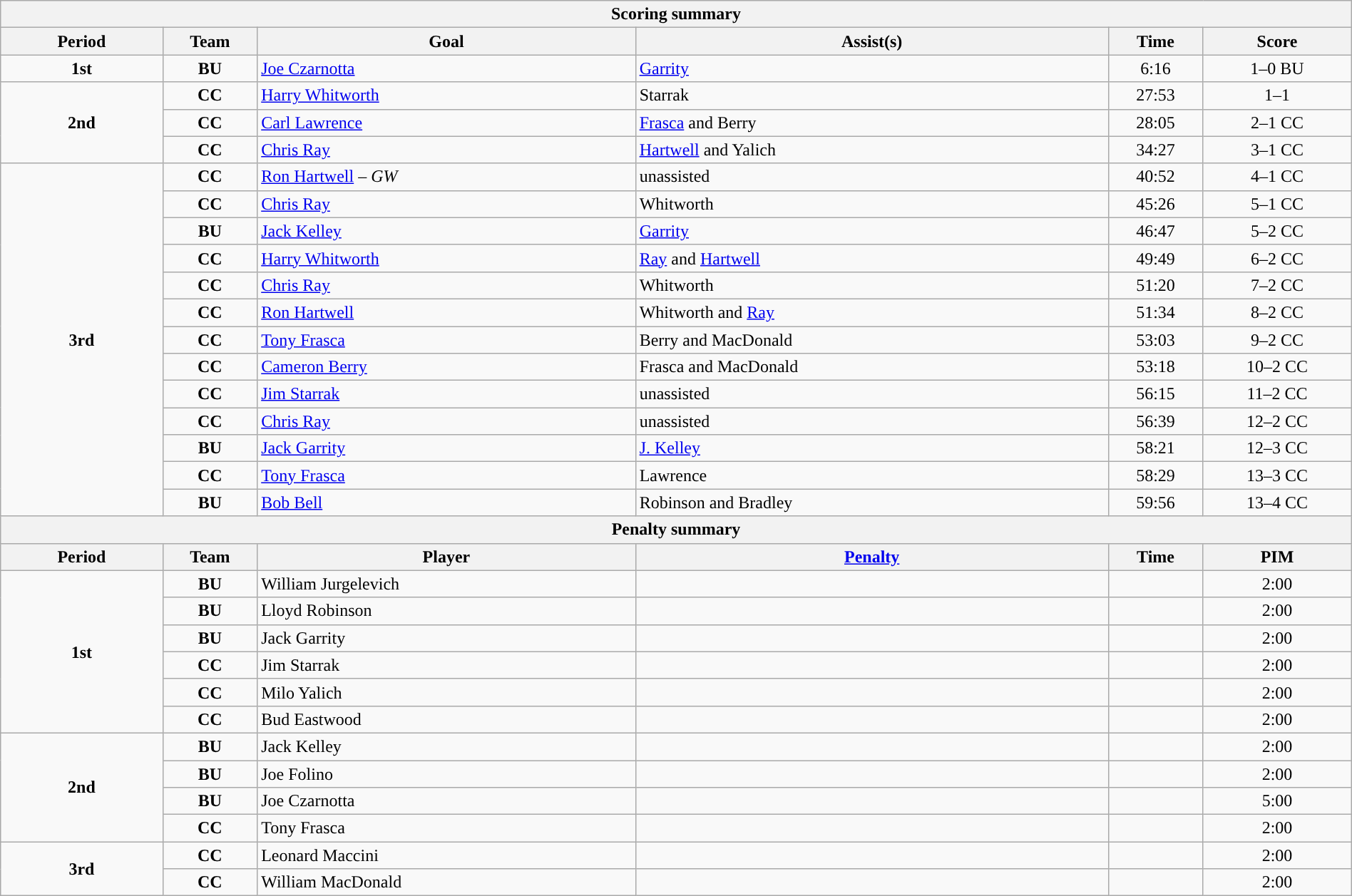<table style="width:100%;" class="wikitable">
<tr>
<th colspan=6>Scoring summary</th>
</tr>
<tr>
<th style="width:12%;">Period</th>
<th style="width:7%;">Team</th>
<th style="width:28%;">Goal</th>
<th style="width:35%;">Assist(s)</th>
<th style="width:7%;">Time</th>
<th style="width:11%;">Score</th>
</tr>
<tr>
<td style="text-align:center;" rowspan="1"><strong>1st</strong></td>
<td align=center><strong>BU</strong></td>
<td><a href='#'>Joe Czarnotta</a></td>
<td><a href='#'>Garrity</a></td>
<td align=center>6:16</td>
<td align=center>1–0 BU</td>
</tr>
<tr>
<td style="text-align:center;" rowspan="3"><strong>2nd</strong></td>
<td align=center><strong>CC</strong></td>
<td><a href='#'>Harry Whitworth</a></td>
<td>Starrak</td>
<td align=center>27:53</td>
<td align=center>1–1</td>
</tr>
<tr>
<td align=center><strong>CC</strong></td>
<td><a href='#'>Carl Lawrence</a></td>
<td><a href='#'>Frasca</a> and Berry</td>
<td align=center>28:05</td>
<td align=center>2–1 CC</td>
</tr>
<tr>
<td align=center><strong>CC</strong></td>
<td><a href='#'>Chris Ray</a></td>
<td><a href='#'>Hartwell</a> and Yalich</td>
<td align=center>34:27</td>
<td align=center>3–1 CC</td>
</tr>
<tr>
<td style="text-align:center;" rowspan="13"><strong>3rd</strong></td>
<td align=center><strong>CC</strong></td>
<td><a href='#'>Ron Hartwell</a> – <em>GW</em></td>
<td>unassisted</td>
<td align=center>40:52</td>
<td align=center>4–1 CC</td>
</tr>
<tr>
<td align=center><strong>CC</strong></td>
<td><a href='#'>Chris Ray</a></td>
<td>Whitworth</td>
<td align=center>45:26</td>
<td align=center>5–1 CC</td>
</tr>
<tr>
<td align=center><strong>BU</strong></td>
<td><a href='#'>Jack Kelley</a></td>
<td><a href='#'>Garrity</a></td>
<td align=center>46:47</td>
<td align=center>5–2 CC</td>
</tr>
<tr>
<td align=center><strong>CC</strong></td>
<td><a href='#'>Harry Whitworth</a></td>
<td><a href='#'>Ray</a> and <a href='#'>Hartwell</a></td>
<td align=center>49:49</td>
<td align=center>6–2 CC</td>
</tr>
<tr>
<td align=center><strong>CC</strong></td>
<td><a href='#'>Chris Ray</a></td>
<td>Whitworth</td>
<td align=center>51:20</td>
<td align=center>7–2 CC</td>
</tr>
<tr>
<td align=center><strong>CC</strong></td>
<td><a href='#'>Ron Hartwell</a></td>
<td>Whitworth and <a href='#'>Ray</a></td>
<td align=center>51:34</td>
<td align=center>8–2 CC</td>
</tr>
<tr>
<td align=center><strong>CC</strong></td>
<td><a href='#'>Tony Frasca</a></td>
<td>Berry and MacDonald</td>
<td align=center>53:03</td>
<td align=center>9–2 CC</td>
</tr>
<tr>
<td align=center><strong>CC</strong></td>
<td><a href='#'>Cameron Berry</a></td>
<td>Frasca and MacDonald</td>
<td align=center>53:18</td>
<td align=center>10–2 CC</td>
</tr>
<tr>
<td align=center><strong>CC</strong></td>
<td><a href='#'>Jim Starrak</a></td>
<td>unassisted</td>
<td align=center>56:15</td>
<td align=center>11–2 CC</td>
</tr>
<tr>
<td align=center><strong>CC</strong></td>
<td><a href='#'>Chris Ray</a></td>
<td>unassisted</td>
<td align=center>56:39</td>
<td align=center>12–2 CC</td>
</tr>
<tr>
<td align=center><strong>BU</strong></td>
<td><a href='#'>Jack Garrity</a></td>
<td><a href='#'>J. Kelley</a></td>
<td align=center>58:21</td>
<td align=center>12–3 CC</td>
</tr>
<tr>
<td align=center><strong>CC</strong></td>
<td><a href='#'>Tony Frasca</a></td>
<td>Lawrence</td>
<td align=center>58:29</td>
<td align=center>13–3 CC</td>
</tr>
<tr>
<td align=center><strong>BU</strong></td>
<td><a href='#'>Bob Bell</a></td>
<td>Robinson and Bradley</td>
<td align=center>59:56</td>
<td align=center>13–4 CC</td>
</tr>
<tr>
<th colspan=6>Penalty summary</th>
</tr>
<tr>
<th style="width:12%;">Period</th>
<th style="width:7%;">Team</th>
<th style="width:28%;">Player</th>
<th style="width:35%;"><a href='#'>Penalty</a></th>
<th style="width:7%;">Time</th>
<th style="width:11%;">PIM</th>
</tr>
<tr>
<td style="text-align:center;" rowspan="6"><strong>1st</strong></td>
<td align=center><strong>BU</strong></td>
<td>William Jurgelevich</td>
<td></td>
<td align=center></td>
<td align=center>2:00</td>
</tr>
<tr>
<td align=center><strong>BU</strong></td>
<td>Lloyd Robinson</td>
<td></td>
<td align=center></td>
<td align=center>2:00</td>
</tr>
<tr>
<td align=center><strong>BU</strong></td>
<td>Jack Garrity</td>
<td></td>
<td align=center></td>
<td align=center>2:00</td>
</tr>
<tr>
<td align=center><strong>CC</strong></td>
<td>Jim Starrak</td>
<td></td>
<td align=center></td>
<td align=center>2:00</td>
</tr>
<tr>
<td align=center><strong>CC</strong></td>
<td>Milo Yalich</td>
<td></td>
<td align=center></td>
<td align=center>2:00</td>
</tr>
<tr>
<td align=center><strong>CC</strong></td>
<td>Bud Eastwood</td>
<td></td>
<td align=center></td>
<td align=center>2:00</td>
</tr>
<tr>
<td style="text-align:center;" rowspan="4"><strong>2nd</strong></td>
<td align=center><strong>BU</strong></td>
<td>Jack Kelley</td>
<td></td>
<td align=center></td>
<td align=center>2:00</td>
</tr>
<tr>
<td align=center><strong>BU</strong></td>
<td>Joe Folino</td>
<td></td>
<td align=center></td>
<td align=center>2:00</td>
</tr>
<tr>
<td align=center><strong>BU</strong></td>
<td>Joe Czarnotta</td>
<td></td>
<td align=center></td>
<td align=center>5:00</td>
</tr>
<tr>
<td align=center><strong>CC</strong></td>
<td>Tony Frasca</td>
<td></td>
<td align=center></td>
<td align=center>2:00</td>
</tr>
<tr>
<td style="text-align:center;" rowspan="2"><strong>3rd</strong></td>
<td align=center><strong>CC</strong></td>
<td>Leonard Maccini</td>
<td></td>
<td align=center></td>
<td align=center>2:00</td>
</tr>
<tr>
<td align=center><strong>CC</strong></td>
<td>William MacDonald</td>
<td></td>
<td align=center></td>
<td align=center>2:00</td>
</tr>
</table>
